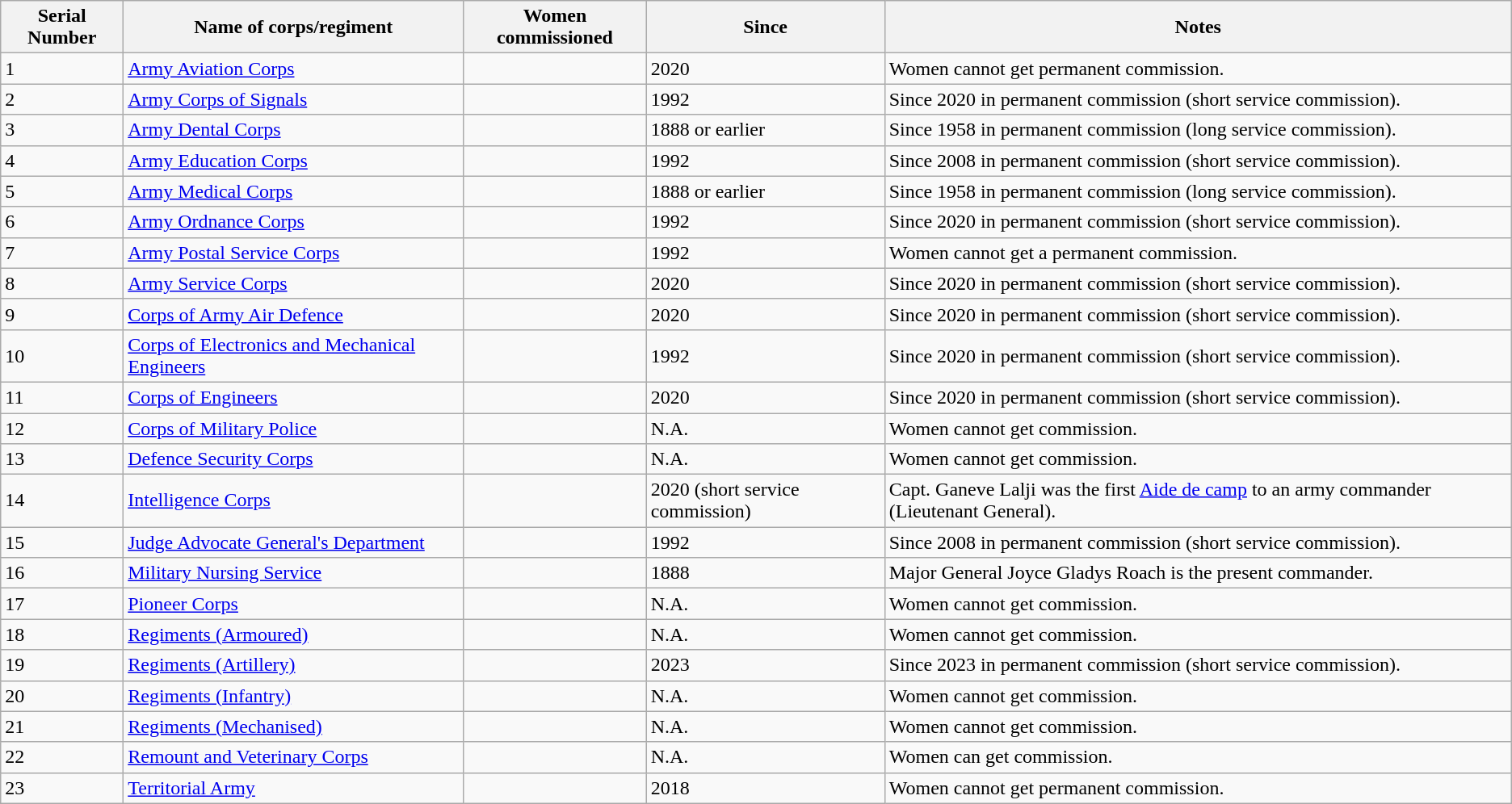<table class="wikitable">
<tr>
<th>Serial Number</th>
<th>Name of corps/regiment</th>
<th>Women commissioned</th>
<th>Since</th>
<th>Notes</th>
</tr>
<tr>
<td>1</td>
<td><a href='#'>Army Aviation Corps</a></td>
<td></td>
<td>2020</td>
<td>Women cannot get permanent commission.</td>
</tr>
<tr>
<td>2</td>
<td><a href='#'>Army Corps of Signals</a></td>
<td></td>
<td>1992</td>
<td>Since 2020 in permanent commission (short service commission).</td>
</tr>
<tr>
<td>3</td>
<td><a href='#'>Army Dental Corps</a> </td>
<td></td>
<td>1888 or earlier</td>
<td>Since 1958 in permanent commission (long service commission).</td>
</tr>
<tr>
<td>4</td>
<td><a href='#'>Army Education Corps</a></td>
<td></td>
<td>1992</td>
<td>Since 2008 in permanent commission (short service commission).</td>
</tr>
<tr>
<td>5</td>
<td><a href='#'>Army Medical Corps</a></td>
<td></td>
<td>1888 or earlier</td>
<td>Since 1958 in permanent commission (long service commission).</td>
</tr>
<tr>
<td>6</td>
<td><a href='#'>Army Ordnance Corps</a></td>
<td></td>
<td>1992</td>
<td>Since 2020 in permanent commission (short service commission).</td>
</tr>
<tr>
<td>7</td>
<td><a href='#'>Army Postal Service Corps</a></td>
<td></td>
<td>1992</td>
<td>Women cannot get a permanent commission.</td>
</tr>
<tr>
<td>8</td>
<td><a href='#'>Army Service Corps</a></td>
<td></td>
<td>2020</td>
<td>Since 2020 in permanent commission (short service commission).</td>
</tr>
<tr>
<td>9</td>
<td><a href='#'>Corps of Army Air Defence</a></td>
<td></td>
<td>2020</td>
<td>Since 2020 in permanent commission (short service commission).</td>
</tr>
<tr>
<td>10</td>
<td><a href='#'>Corps of Electronics and Mechanical Engineers</a></td>
<td></td>
<td>1992</td>
<td>Since 2020 in permanent commission (short service commission).</td>
</tr>
<tr>
<td>11</td>
<td><a href='#'>Corps of Engineers</a></td>
<td></td>
<td>2020</td>
<td>Since 2020 in permanent commission (short service commission).</td>
</tr>
<tr>
<td>12</td>
<td><a href='#'>Corps of Military Police</a></td>
<td></td>
<td>N.A.</td>
<td>Women cannot get commission.</td>
</tr>
<tr>
<td>13</td>
<td><a href='#'>Defence Security Corps</a></td>
<td></td>
<td>N.A.</td>
<td>Women cannot get commission.</td>
</tr>
<tr>
<td>14</td>
<td><a href='#'>Intelligence Corps</a></td>
<td></td>
<td>2020 (short service commission)</td>
<td>Capt. Ganeve Lalji was the first <a href='#'>Aide de camp</a> to an army commander (Lieutenant General).</td>
</tr>
<tr>
<td>15</td>
<td><a href='#'>Judge Advocate General's Department</a></td>
<td></td>
<td>1992</td>
<td>Since 2008 in permanent commission (short service commission).</td>
</tr>
<tr>
<td>16</td>
<td><a href='#'>Military Nursing Service</a></td>
<td></td>
<td>1888</td>
<td>Major General Joyce Gladys Roach is the present commander.</td>
</tr>
<tr>
<td>17</td>
<td><a href='#'>Pioneer Corps</a></td>
<td></td>
<td>N.A.</td>
<td>Women cannot get commission.</td>
</tr>
<tr>
<td>18</td>
<td><a href='#'>Regiments (Armoured)</a></td>
<td></td>
<td>N.A.</td>
<td>Women cannot get commission.</td>
</tr>
<tr>
<td>19</td>
<td><a href='#'>Regiments (Artillery)</a></td>
<td></td>
<td>2023</td>
<td>Since 2023 in permanent commission (short service commission).</td>
</tr>
<tr>
<td>20</td>
<td><a href='#'>Regiments (Infantry)</a></td>
<td></td>
<td>N.A.</td>
<td>Women cannot get commission.</td>
</tr>
<tr>
<td>21</td>
<td><a href='#'>Regiments (Mechanised)</a></td>
<td></td>
<td>N.A.</td>
<td>Women cannot get commission.</td>
</tr>
<tr>
<td>22</td>
<td><a href='#'>Remount and Veterinary Corps</a></td>
<td></td>
<td>N.A.</td>
<td>Women can get commission.</td>
</tr>
<tr>
<td>23</td>
<td><a href='#'>Territorial Army</a></td>
<td></td>
<td>2018</td>
<td>Women cannot get permanent commission.</td>
</tr>
</table>
